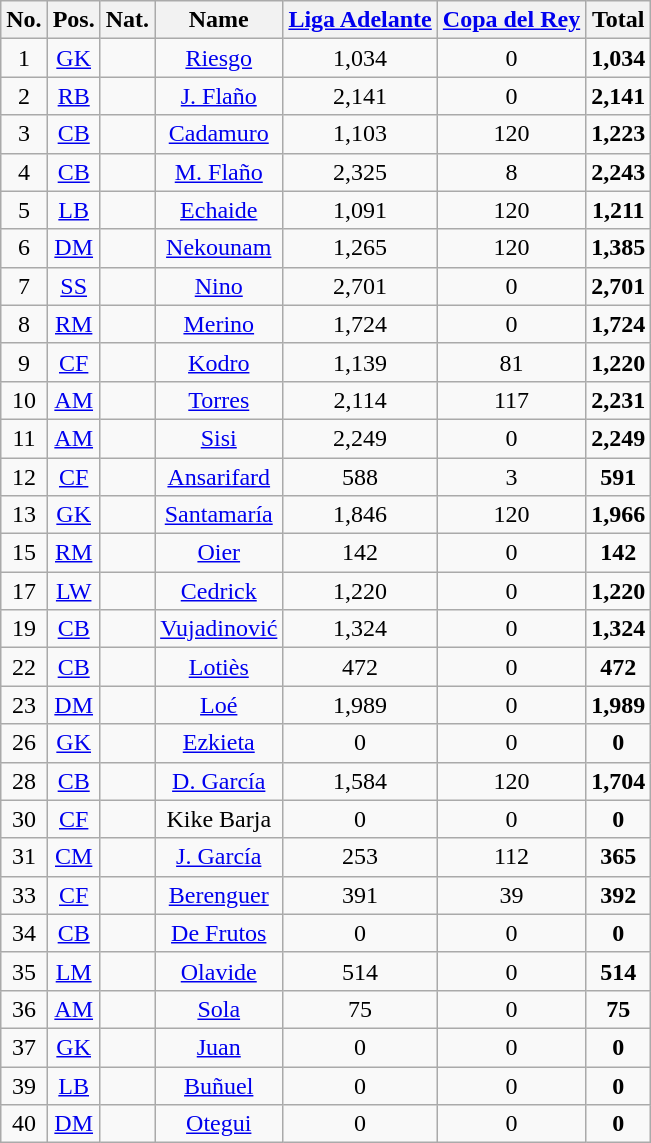<table class="wikitable">
<tr>
<th>No.</th>
<th>Pos.</th>
<th>Nat.</th>
<th>Name</th>
<th><a href='#'>Liga Adelante</a></th>
<th><a href='#'>Copa del Rey</a></th>
<th>Total</th>
</tr>
<tr align=center>
<td>1</td>
<td><a href='#'>GK</a></td>
<td></td>
<td><a href='#'>Riesgo</a></td>
<td>1,034</td>
<td>0</td>
<td><strong>1,034</strong></td>
</tr>
<tr align=center>
<td>2</td>
<td><a href='#'>RB</a></td>
<td></td>
<td><a href='#'>J. Flaño</a></td>
<td>2,141</td>
<td>0</td>
<td><strong>2,141</strong></td>
</tr>
<tr align=center>
<td>3</td>
<td><a href='#'>CB</a></td>
<td></td>
<td><a href='#'>Cadamuro</a></td>
<td>1,103</td>
<td>120</td>
<td><strong>1,223</strong></td>
</tr>
<tr align=center>
<td>4</td>
<td><a href='#'>CB</a></td>
<td></td>
<td><a href='#'>M. Flaño</a></td>
<td>2,325</td>
<td>8</td>
<td><strong>2,243</strong></td>
</tr>
<tr align=center>
<td>5</td>
<td><a href='#'>LB</a></td>
<td></td>
<td><a href='#'>Echaide</a></td>
<td>1,091</td>
<td>120</td>
<td><strong>1,211</strong></td>
</tr>
<tr align=center>
<td>6</td>
<td><a href='#'>DM</a></td>
<td></td>
<td><a href='#'>Nekounam</a></td>
<td>1,265</td>
<td>120</td>
<td><strong>1,385</strong></td>
</tr>
<tr align=center>
<td>7</td>
<td><a href='#'>SS</a></td>
<td></td>
<td><a href='#'>Nino</a></td>
<td>2,701</td>
<td>0</td>
<td><strong>2,701</strong></td>
</tr>
<tr align=center>
<td>8</td>
<td><a href='#'>RM</a></td>
<td></td>
<td><a href='#'>Merino</a></td>
<td>1,724</td>
<td>0</td>
<td><strong>1,724</strong></td>
</tr>
<tr align=center>
<td>9</td>
<td><a href='#'>CF</a></td>
<td></td>
<td><a href='#'>Kodro</a></td>
<td>1,139</td>
<td>81</td>
<td><strong>1,220</strong></td>
</tr>
<tr align=center>
<td>10</td>
<td><a href='#'>AM</a></td>
<td></td>
<td><a href='#'>Torres</a></td>
<td>2,114</td>
<td>117</td>
<td><strong>2,231</strong></td>
</tr>
<tr align=center>
<td>11</td>
<td><a href='#'>AM</a></td>
<td></td>
<td><a href='#'>Sisi</a></td>
<td>2,249</td>
<td>0</td>
<td><strong>2,249</strong></td>
</tr>
<tr align=center>
<td>12</td>
<td><a href='#'>CF</a></td>
<td></td>
<td><a href='#'>Ansarifard</a></td>
<td>588</td>
<td>3</td>
<td><strong>591</strong></td>
</tr>
<tr align=center>
<td>13</td>
<td><a href='#'>GK</a></td>
<td></td>
<td><a href='#'>Santamaría</a></td>
<td>1,846</td>
<td>120</td>
<td><strong>1,966</strong></td>
</tr>
<tr align=center>
<td>15</td>
<td><a href='#'>RM</a></td>
<td></td>
<td><a href='#'>Oier</a></td>
<td>142</td>
<td>0</td>
<td><strong>142</strong></td>
</tr>
<tr align=center>
<td>17</td>
<td><a href='#'>LW</a></td>
<td></td>
<td><a href='#'>Cedrick</a></td>
<td>1,220</td>
<td>0</td>
<td><strong>1,220</strong></td>
</tr>
<tr align=center>
<td>19</td>
<td><a href='#'>CB</a></td>
<td></td>
<td><a href='#'>Vujadinović</a></td>
<td>1,324</td>
<td>0</td>
<td><strong>1,324</strong></td>
</tr>
<tr align=center>
<td>22</td>
<td><a href='#'>CB</a></td>
<td></td>
<td><a href='#'>Lotiès</a></td>
<td>472</td>
<td>0</td>
<td><strong>472</strong></td>
</tr>
<tr align=center>
<td>23</td>
<td><a href='#'>DM</a></td>
<td></td>
<td><a href='#'>Loé</a></td>
<td>1,989</td>
<td>0</td>
<td><strong>1,989</strong></td>
</tr>
<tr align=center>
<td>26</td>
<td><a href='#'>GK</a></td>
<td></td>
<td><a href='#'>Ezkieta</a></td>
<td>0</td>
<td>0</td>
<td><strong>0</strong></td>
</tr>
<tr align=center>
<td>28</td>
<td><a href='#'>CB</a></td>
<td></td>
<td><a href='#'>D. García</a></td>
<td>1,584</td>
<td>120</td>
<td><strong>1,704</strong></td>
</tr>
<tr align=center>
<td>30</td>
<td><a href='#'>CF</a></td>
<td></td>
<td>Kike Barja</td>
<td>0</td>
<td>0</td>
<td><strong>0</strong></td>
</tr>
<tr align=center>
<td>31</td>
<td><a href='#'>CM</a></td>
<td></td>
<td><a href='#'>J. García</a></td>
<td>253</td>
<td>112</td>
<td><strong>365</strong></td>
</tr>
<tr align=center>
<td>33</td>
<td><a href='#'>CF</a></td>
<td></td>
<td><a href='#'>Berenguer</a></td>
<td>391</td>
<td>39</td>
<td><strong>392</strong></td>
</tr>
<tr align=center>
<td>34</td>
<td><a href='#'>CB</a></td>
<td></td>
<td><a href='#'>De Frutos</a></td>
<td>0</td>
<td>0</td>
<td><strong>0</strong></td>
</tr>
<tr align=center>
<td>35</td>
<td><a href='#'>LM</a></td>
<td></td>
<td><a href='#'>Olavide</a></td>
<td>514</td>
<td>0</td>
<td><strong>514</strong></td>
</tr>
<tr align=center>
<td>36</td>
<td><a href='#'>AM</a></td>
<td></td>
<td><a href='#'>Sola</a></td>
<td>75</td>
<td>0</td>
<td><strong>75</strong></td>
</tr>
<tr align=center>
<td>37</td>
<td><a href='#'>GK</a></td>
<td></td>
<td><a href='#'>Juan</a></td>
<td>0</td>
<td>0</td>
<td><strong>0</strong></td>
</tr>
<tr align=center>
<td>39</td>
<td><a href='#'>LB</a></td>
<td></td>
<td><a href='#'>Buñuel</a></td>
<td>0</td>
<td>0</td>
<td><strong>0</strong></td>
</tr>
<tr align=center>
<td>40</td>
<td><a href='#'>DM</a></td>
<td></td>
<td><a href='#'>Otegui</a></td>
<td>0</td>
<td>0</td>
<td><strong>0</strong></td>
</tr>
</table>
